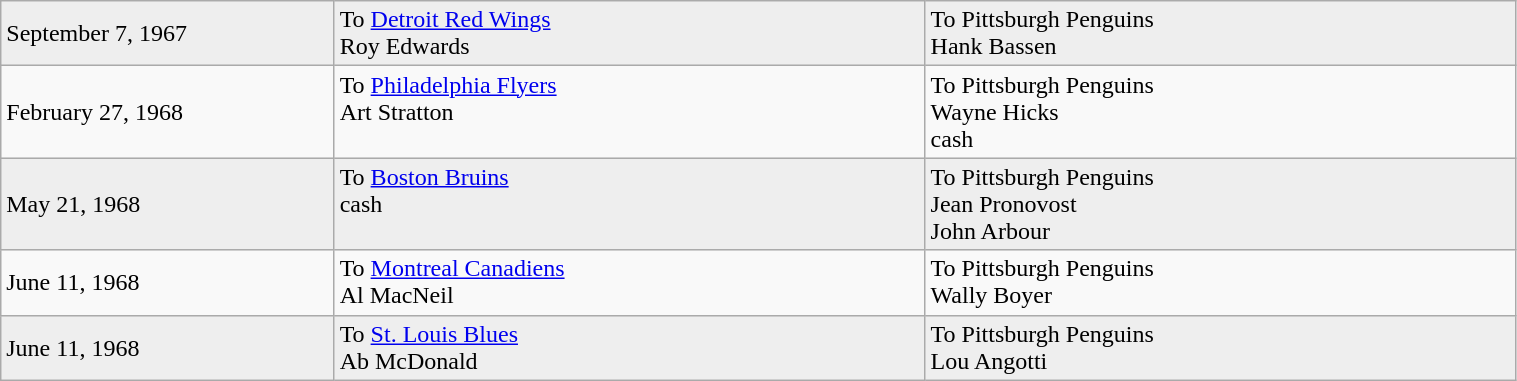<table class="wikitable" style="border:1px solid #999999; width:80%;">
<tr bgcolor="eeeeee">
<td style='width:22%;'>September 7, 1967</td>
<td style='width:39%;' valign='top'>To <a href='#'>Detroit Red Wings</a><br>Roy Edwards</td>
<td style='width:39%;' valign='top'>To Pittsburgh Penguins<br>Hank Bassen</td>
</tr>
<tr>
<td style='width:22%;'>February 27, 1968</td>
<td style='width:39%;' valign='top'>To <a href='#'>Philadelphia Flyers</a><br>Art Stratton</td>
<td style='width:39%;' valign='top'>To Pittsburgh Penguins<br>Wayne Hicks<br>cash</td>
</tr>
<tr bgcolor="eeeeee">
<td style='width:22%;'>May 21, 1968</td>
<td style='width:39%;' valign='top'>To <a href='#'>Boston Bruins</a><br>cash</td>
<td style='width:39%;' valign='top'>To Pittsburgh Penguins<br>Jean Pronovost<br>John Arbour</td>
</tr>
<tr>
<td style='width:22%;'>June 11, 1968</td>
<td style='width:39%;' valign='top'>To <a href='#'>Montreal Canadiens</a><br>Al MacNeil</td>
<td style='width:39%;' valign='top'>To Pittsburgh Penguins<br>Wally Boyer</td>
</tr>
<tr bgcolor="eeeeee">
<td style='width:22%;'>June 11, 1968</td>
<td style='width:39%;' valign='top'>To <a href='#'>St. Louis Blues</a><br>Ab McDonald</td>
<td style='width:39%;' valign='top'>To Pittsburgh Penguins<br>Lou Angotti</td>
</tr>
</table>
